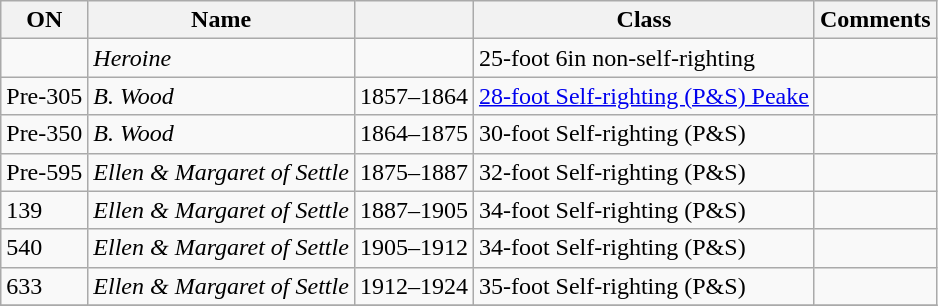<table class="wikitable">
<tr>
<th>ON</th>
<th>Name</th>
<th></th>
<th>Class</th>
<th>Comments</th>
</tr>
<tr>
<td></td>
<td><em>Heroine</em></td>
<td></td>
<td>25-foot 6in non-self-righting</td>
<td></td>
</tr>
<tr>
<td>Pre-305</td>
<td><em>B. Wood</em></td>
<td>1857–1864</td>
<td><a href='#'>28-foot Self-righting (P&S) Peake</a></td>
<td></td>
</tr>
<tr>
<td>Pre-350</td>
<td><em>B. Wood</em></td>
<td>1864–1875</td>
<td>30-foot Self-righting (P&S)</td>
<td></td>
</tr>
<tr>
<td>Pre-595</td>
<td><em>Ellen & Margaret of Settle</em></td>
<td>1875–1887</td>
<td>32-foot Self-righting (P&S)</td>
<td></td>
</tr>
<tr>
<td>139</td>
<td><em>Ellen & Margaret of Settle</em></td>
<td>1887–1905</td>
<td>34-foot Self-righting (P&S)</td>
<td></td>
</tr>
<tr>
<td>540</td>
<td><em>Ellen & Margaret of Settle</em></td>
<td>1905–1912</td>
<td>34-foot Self-righting (P&S)</td>
<td></td>
</tr>
<tr>
<td>633</td>
<td><em>Ellen & Margaret of Settle</em></td>
<td>1912–1924</td>
<td>35-foot Self-righting (P&S)</td>
<td></td>
</tr>
<tr>
</tr>
</table>
